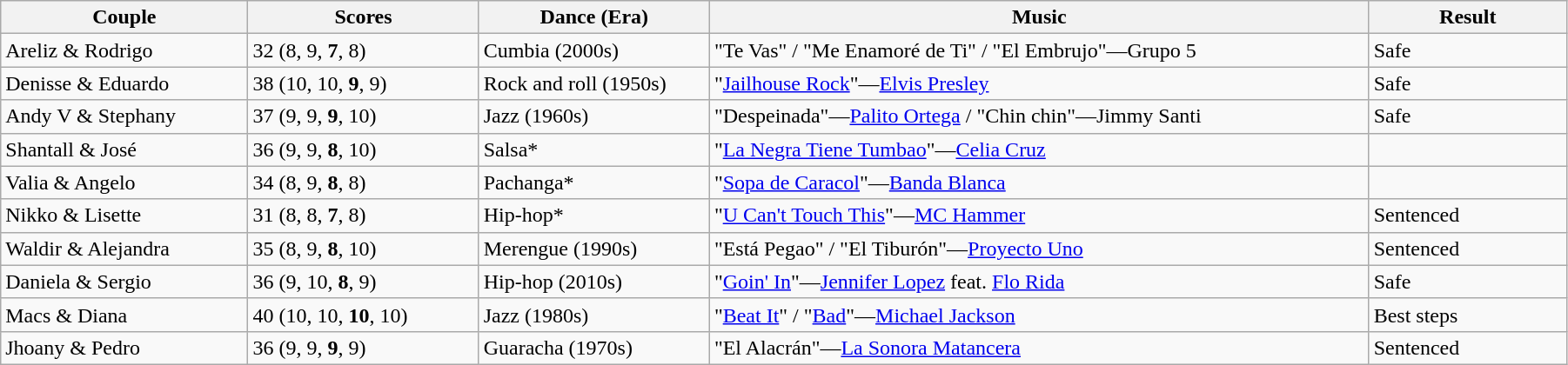<table class="wikitable sortable" style="width:95%; white-space:nowrap;">
<tr>
<th style="width:15%;">Couple</th>
<th style="width:14%;">Scores</th>
<th style="width:14%;">Dance (Era)</th>
<th style="width:40%;">Music</th>
<th style="width:12%;">Result</th>
</tr>
<tr>
<td>Areliz & Rodrigo</td>
<td>32 (8, 9, <strong>7</strong>, 8)</td>
<td>Cumbia (2000s)</td>
<td>"Te Vas" / "Me Enamoré de Ti" / "El Embrujo"—Grupo 5</td>
<td>Safe</td>
</tr>
<tr>
<td>Denisse & Eduardo</td>
<td>38 (10, 10, <strong>9</strong>, 9)</td>
<td>Rock and roll (1950s)</td>
<td>"<a href='#'>Jailhouse Rock</a>"—<a href='#'>Elvis Presley</a></td>
<td>Safe</td>
</tr>
<tr>
<td>Andy V & Stephany</td>
<td>37 (9, 9, <strong>9</strong>, 10)</td>
<td>Jazz (1960s)</td>
<td>"Despeinada"—<a href='#'>Palito Ortega</a> / "Chin chin"—Jimmy Santi</td>
<td>Safe</td>
</tr>
<tr>
<td>Shantall & José</td>
<td>36 (9, 9, <strong>8</strong>, 10)</td>
<td>Salsa*</td>
<td>"<a href='#'>La Negra Tiene Tumbao</a>"—<a href='#'>Celia Cruz</a></td>
<td></td>
</tr>
<tr>
<td>Valia & Angelo</td>
<td>34 (8, 9, <strong>8</strong>, 8)</td>
<td>Pachanga*</td>
<td>"<a href='#'>Sopa de Caracol</a>"—<a href='#'>Banda Blanca</a></td>
<td></td>
</tr>
<tr>
<td>Nikko & Lisette</td>
<td>31 (8, 8, <strong>7</strong>, 8)</td>
<td>Hip-hop*</td>
<td>"<a href='#'>U Can't Touch This</a>"—<a href='#'>MC Hammer</a></td>
<td>Sentenced</td>
</tr>
<tr>
<td>Waldir & Alejandra</td>
<td>35 (8, 9, <strong>8</strong>, 10)</td>
<td>Merengue (1990s)</td>
<td>"Está Pegao" / "El Tiburón"—<a href='#'>Proyecto Uno</a></td>
<td>Sentenced</td>
</tr>
<tr>
<td>Daniela & Sergio</td>
<td>36 (9, 10, <strong>8</strong>, 9)</td>
<td>Hip-hop (2010s)</td>
<td>"<a href='#'>Goin' In</a>"—<a href='#'>Jennifer Lopez</a> feat. <a href='#'>Flo Rida</a></td>
<td>Safe</td>
</tr>
<tr>
<td>Macs & Diana</td>
<td>40 (10, 10, <strong>10</strong>, 10)</td>
<td>Jazz (1980s)</td>
<td>"<a href='#'>Beat It</a>" / "<a href='#'>Bad</a>"—<a href='#'>Michael Jackson</a></td>
<td>Best steps</td>
</tr>
<tr>
<td>Jhoany & Pedro</td>
<td>36 (9, 9, <strong>9</strong>, 9)</td>
<td>Guaracha (1970s)</td>
<td>"El Alacrán"—<a href='#'>La Sonora Matancera</a></td>
<td>Sentenced</td>
</tr>
</table>
